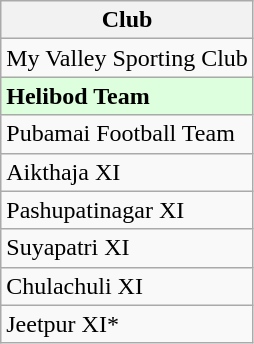<table class="wikitable" border="1">
<tr>
<th>Club</th>
</tr>
<tr>
<td>My Valley Sporting Club</td>
</tr>
<tr bgcolor=#dfd>
<td><strong>Helibod Team</strong></td>
</tr>
<tr>
<td>Pubamai Football Team</td>
</tr>
<tr>
<td>Aikthaja XI</td>
</tr>
<tr>
<td>Pashupatinagar XI</td>
</tr>
<tr>
<td>Suyapatri XI</td>
</tr>
<tr>
<td>Chulachuli XI</td>
</tr>
<tr>
<td>Jeetpur XI*</td>
</tr>
</table>
